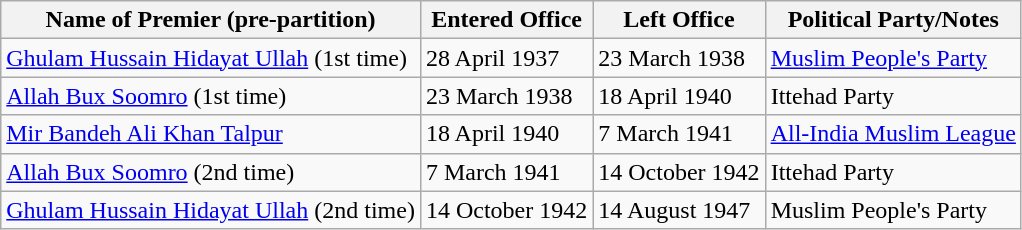<table class="wikitable">
<tr>
<th align=center>Name of Premier (pre-partition)</th>
<th align=center>Entered Office</th>
<th align=center>Left Office</th>
<th align=center>Political Party/Notes</th>
</tr>
<tr>
<td><a href='#'>Ghulam Hussain Hidayat Ullah</a> (1st time)</td>
<td>28 April 1937</td>
<td>23 March 1938</td>
<td><a href='#'>Muslim People's Party</a></td>
</tr>
<tr>
<td><a href='#'>Allah Bux Soomro</a> (1st time)</td>
<td>23 March 1938</td>
<td>18 April 1940</td>
<td>Ittehad Party</td>
</tr>
<tr>
<td><a href='#'>Mir Bandeh Ali Khan Talpur</a></td>
<td>18 April 1940</td>
<td>7 March 1941</td>
<td><a href='#'>All-India Muslim League</a></td>
</tr>
<tr>
<td><a href='#'>Allah Bux Soomro</a> (2nd time)</td>
<td>7 March 1941</td>
<td>14 October 1942</td>
<td>Ittehad Party</td>
</tr>
<tr>
<td><a href='#'>Ghulam Hussain Hidayat Ullah</a> (2nd time)</td>
<td>14 October 1942</td>
<td>14 August 1947</td>
<td>Muslim People's Party</td>
</tr>
</table>
